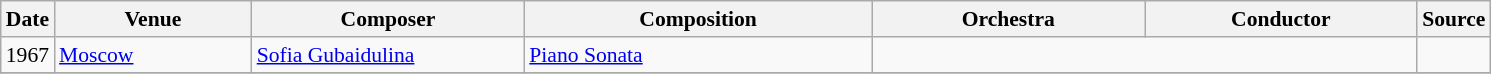<table class="wikitable" style="font-size:90%">
<tr>
<th>Date</th>
<th width=125px>Venue</th>
<th width=175px>Composer</th>
<th width=225px>Composition</th>
<th width=175px>Orchestra</th>
<th width=175px>Conductor</th>
<th>Source</th>
</tr>
<tr>
<td>1967</td>
<td><a href='#'>Moscow</a></td>
<td><a href='#'>Sofia Gubaidulina</a></td>
<td><a href='#'>Piano Sonata</a></td>
<td colspan=2></td>
<td></td>
</tr>
<tr>
</tr>
</table>
